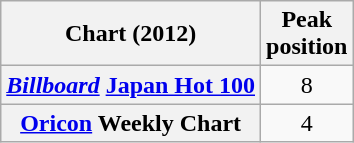<table class="wikitable plainrowheaders sortable" style="text-align:center;" border="1">
<tr>
<th scope="col">Chart (2012)</th>
<th scope="col">Peak<br>position</th>
</tr>
<tr>
<th scope="row"><em><a href='#'>Billboard</a></em> <a href='#'>Japan Hot 100</a></th>
<td>8</td>
</tr>
<tr>
<th scope="row"><a href='#'>Oricon</a> Weekly Chart</th>
<td>4</td>
</tr>
</table>
